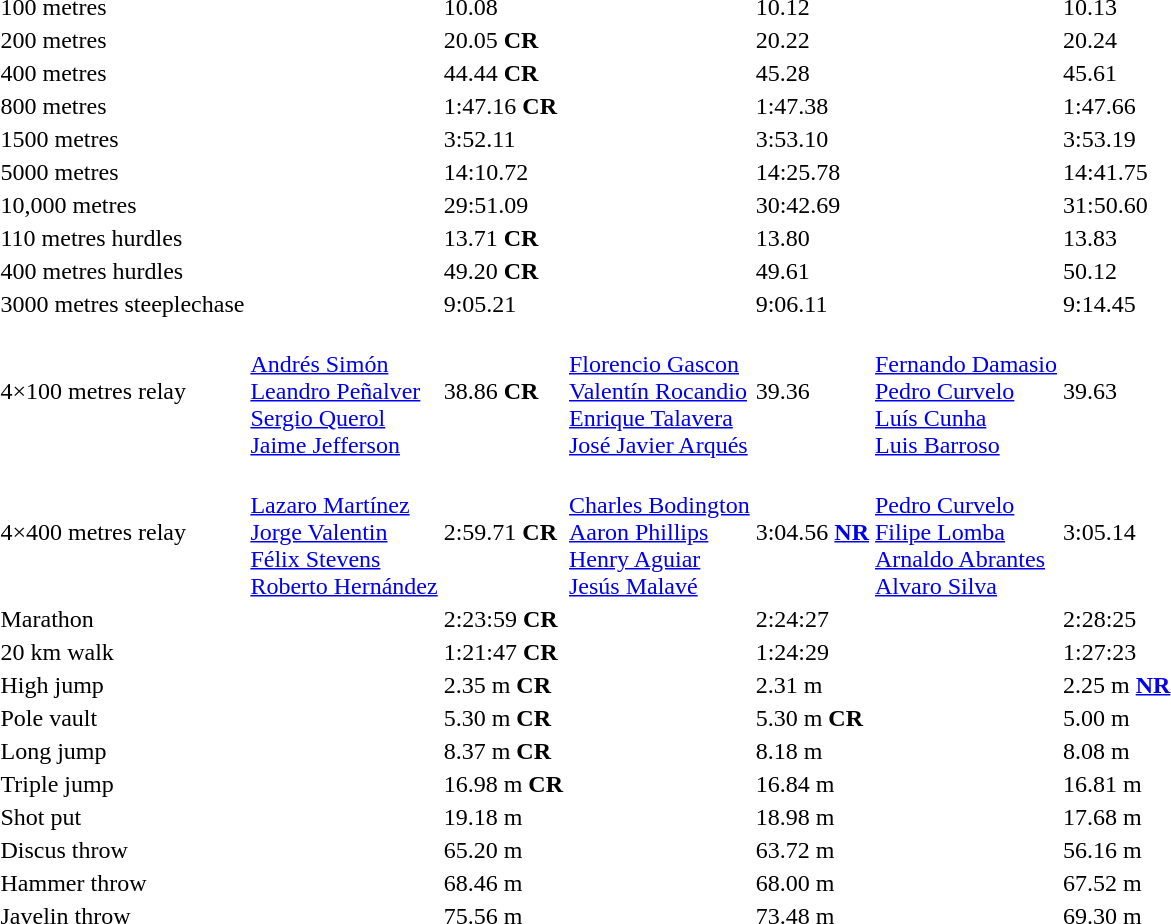<table>
<tr>
<td>100 metres</td>
<td></td>
<td>10.08</td>
<td></td>
<td>10.12</td>
<td></td>
<td>10.13</td>
</tr>
<tr>
<td>200 metres</td>
<td></td>
<td>20.05 <strong>CR</strong></td>
<td></td>
<td>20.22</td>
<td></td>
<td>20.24</td>
</tr>
<tr>
<td>400 metres</td>
<td></td>
<td>44.44 <strong>CR</strong></td>
<td></td>
<td>45.28</td>
<td></td>
<td>45.61</td>
</tr>
<tr>
<td>800 metres</td>
<td></td>
<td>1:47.16 <strong>CR</strong></td>
<td></td>
<td>1:47.38</td>
<td></td>
<td>1:47.66</td>
</tr>
<tr>
<td>1500 metres</td>
<td></td>
<td>3:52.11</td>
<td></td>
<td>3:53.10</td>
<td></td>
<td>3:53.19</td>
</tr>
<tr>
<td>5000 metres</td>
<td></td>
<td>14:10.72</td>
<td></td>
<td>14:25.78</td>
<td></td>
<td>14:41.75</td>
</tr>
<tr>
<td>10,000 metres</td>
<td></td>
<td>29:51.09</td>
<td></td>
<td>30:42.69</td>
<td></td>
<td>31:50.60</td>
</tr>
<tr>
<td>110 metres hurdles</td>
<td></td>
<td>13.71 <strong>CR</strong></td>
<td></td>
<td>13.80</td>
<td></td>
<td>13.83</td>
</tr>
<tr>
<td>400 metres hurdles</td>
<td></td>
<td>49.20 <strong>CR</strong></td>
<td></td>
<td>49.61</td>
<td></td>
<td>50.12</td>
</tr>
<tr>
<td>3000 metres steeplechase</td>
<td></td>
<td>9:05.21</td>
<td></td>
<td>9:06.11</td>
<td></td>
<td>9:14.45</td>
</tr>
<tr>
<td>4×100 metres relay</td>
<td><br><a href='#'>Andrés Simón</a><br><a href='#'>Leandro Peñalver</a><br><a href='#'>Sergio Querol</a><br><a href='#'>Jaime Jefferson</a></td>
<td>38.86 <strong>CR</strong></td>
<td><br><a href='#'>Florencio Gascon</a><br><a href='#'>Valentín Rocandio</a><br><a href='#'>Enrique Talavera</a><br><a href='#'>José Javier Arqués</a></td>
<td>39.36</td>
<td><br><a href='#'>Fernando Damasio</a><br><a href='#'>Pedro Curvelo</a><br><a href='#'>Luís Cunha</a><br><a href='#'>Luis Barroso</a></td>
<td>39.63</td>
</tr>
<tr>
<td>4×400 metres relay</td>
<td><br><a href='#'>Lazaro Martínez</a><br><a href='#'>Jorge Valentin</a><br><a href='#'>Félix Stevens</a><br><a href='#'>Roberto Hernández</a></td>
<td>2:59.71 <strong>CR</strong></td>
<td><br><a href='#'>Charles Bodington</a><br><a href='#'>Aaron Phillips</a><br><a href='#'>Henry Aguiar</a><br><a href='#'>Jesús Malavé</a></td>
<td>3:04.56 <strong><a href='#'>NR</a></strong></td>
<td><br><a href='#'>Pedro Curvelo</a><br><a href='#'>Filipe Lomba</a><br><a href='#'>Arnaldo Abrantes</a><br><a href='#'>Alvaro Silva</a></td>
<td>3:05.14</td>
</tr>
<tr>
<td>Marathon</td>
<td></td>
<td>2:23:59 <strong>CR</strong></td>
<td></td>
<td>2:24:27</td>
<td></td>
<td>2:28:25</td>
</tr>
<tr>
<td>20 km walk</td>
<td></td>
<td>1:21:47 <strong>CR</strong></td>
<td></td>
<td>1:24:29</td>
<td></td>
<td>1:27:23</td>
</tr>
<tr>
<td>High jump</td>
<td></td>
<td>2.35 m <strong>CR</strong></td>
<td></td>
<td>2.31 m</td>
<td></td>
<td>2.25 m <strong><a href='#'>NR</a></strong></td>
</tr>
<tr>
<td>Pole vault</td>
<td></td>
<td>5.30 m <strong>CR</strong></td>
<td></td>
<td>5.30 m <strong>CR</strong></td>
<td></td>
<td>5.00 m</td>
</tr>
<tr>
<td>Long jump</td>
<td></td>
<td>8.37 m <strong>CR</strong></td>
<td></td>
<td>8.18 m</td>
<td></td>
<td>8.08 m</td>
</tr>
<tr>
<td>Triple jump</td>
<td></td>
<td>16.98 m <strong>CR</strong></td>
<td></td>
<td>16.84 m</td>
<td></td>
<td>16.81 m</td>
</tr>
<tr>
<td>Shot put</td>
<td></td>
<td>19.18 m</td>
<td></td>
<td>18.98 m</td>
<td></td>
<td>17.68 m</td>
</tr>
<tr>
<td>Discus throw</td>
<td></td>
<td>65.20 m</td>
<td></td>
<td>63.72 m</td>
<td></td>
<td>56.16 m</td>
</tr>
<tr>
<td>Hammer throw</td>
<td></td>
<td>68.46 m</td>
<td></td>
<td>68.00 m</td>
<td></td>
<td>67.52 m</td>
</tr>
<tr>
<td>Javelin throw</td>
<td></td>
<td>75.56 m</td>
<td></td>
<td>73.48 m</td>
<td></td>
<td>69.30 m</td>
</tr>
</table>
